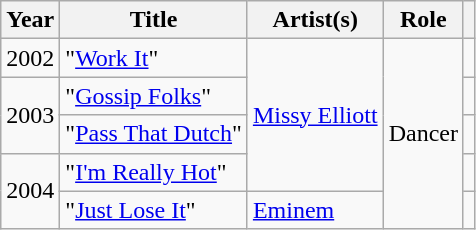<table class="wikitable">
<tr>
<th>Year</th>
<th>Title</th>
<th>Artist(s)</th>
<th>Role</th>
<th></th>
</tr>
<tr>
<td>2002</td>
<td>"<a href='#'>Work It</a>"</td>
<td rowspan=4><a href='#'>Missy Elliott</a></td>
<td rowspan=5>Dancer</td>
<td></td>
</tr>
<tr>
<td rowspan=2>2003</td>
<td>"<a href='#'>Gossip Folks</a>"</td>
<td></td>
</tr>
<tr>
<td>"<a href='#'>Pass That Dutch</a>"</td>
<td></td>
</tr>
<tr>
<td rowspan=2>2004</td>
<td>"<a href='#'>I'm Really Hot</a>"</td>
<td></td>
</tr>
<tr>
<td>"<a href='#'>Just Lose It</a>"</td>
<td><a href='#'>Eminem</a></td>
<td></td>
</tr>
</table>
